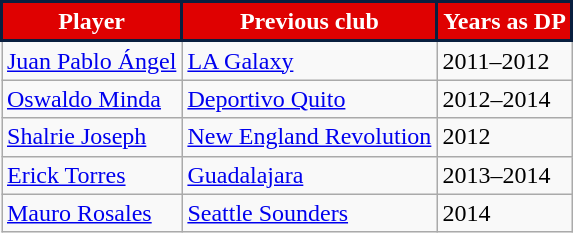<table class="wikitable" style="text-align:center">
<tr>
<th style="background:#DF0101; color:#FFFFFF; border:2px solid #091F3F;">Player</th>
<th style="background:#DF0101; color:#FFFFFF; border:2px solid #091F3F;">Previous club</th>
<th style="background:#DF0101; color:#FFFFFF; border:2px solid #091F3F;">Years as DP</th>
</tr>
<tr>
<td align=left> <a href='#'>Juan Pablo Ángel</a></td>
<td align=left> <a href='#'>LA Galaxy</a></td>
<td align=left>2011–2012</td>
</tr>
<tr>
<td align=left> <a href='#'>Oswaldo Minda</a></td>
<td align=left> <a href='#'>Deportivo Quito</a></td>
<td align=left>2012–2014</td>
</tr>
<tr>
<td align=left> <a href='#'>Shalrie Joseph</a></td>
<td align=left> <a href='#'>New England Revolution</a></td>
<td align=left>2012</td>
</tr>
<tr>
<td align=left> <a href='#'>Erick Torres</a></td>
<td align=left> <a href='#'>Guadalajara</a></td>
<td align=left>2013–2014</td>
</tr>
<tr>
<td align=left> <a href='#'>Mauro Rosales</a></td>
<td align=left> <a href='#'>Seattle Sounders</a></td>
<td align=left>2014</td>
</tr>
</table>
